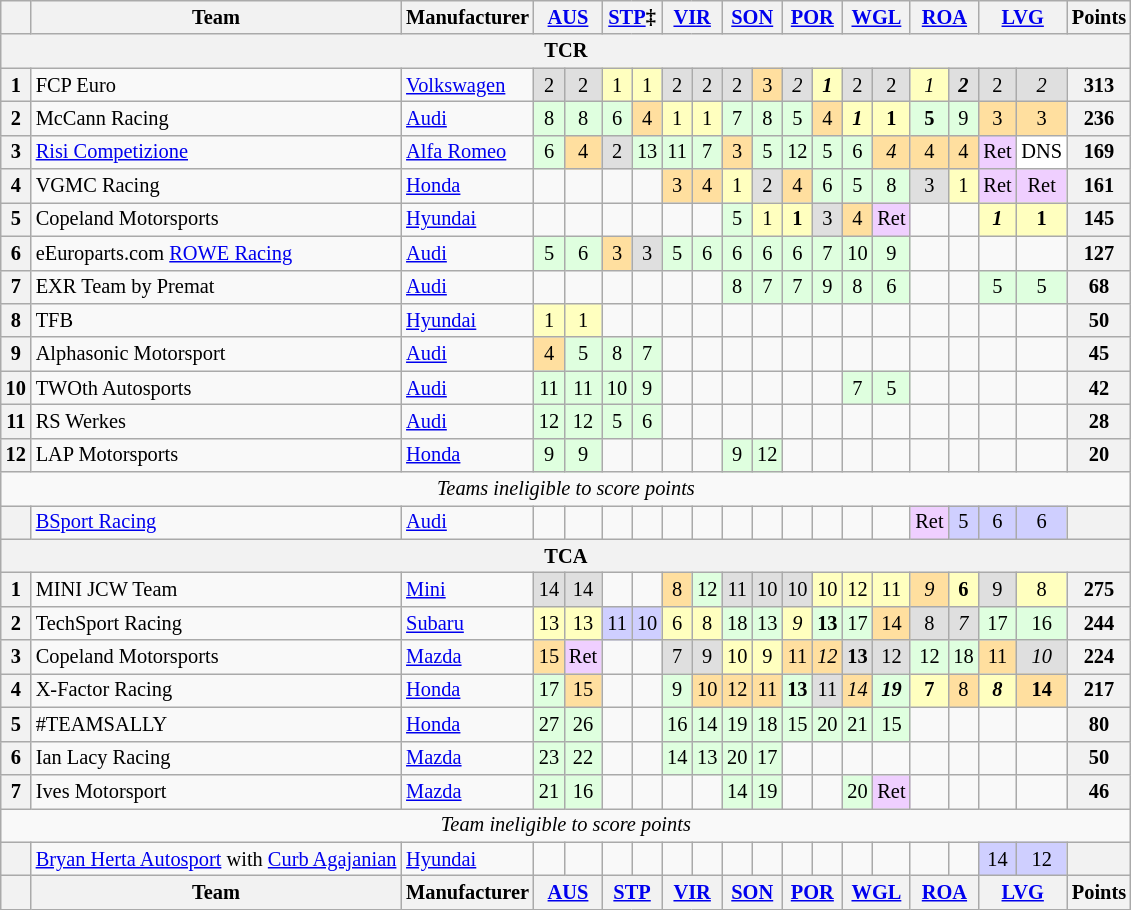<table class="wikitable" style="font-size:85%; text-align:center;">
<tr>
<th></th>
<th>Team</th>
<th>Manufacturer</th>
<th colspan=2><a href='#'>AUS</a><br></th>
<th colspan=2><a href='#'>STP</a>‡<br></th>
<th colspan=2><a href='#'>VIR</a><br></th>
<th colspan=2><a href='#'>SON</a><br></th>
<th colspan=2><a href='#'>POR</a><br></th>
<th colspan=2><a href='#'>WGL</a><br></th>
<th colspan=2><a href='#'>ROA</a><br></th>
<th colspan=2><a href='#'>LVG</a><br></th>
<th>Points</th>
</tr>
<tr>
<th colspan=20>TCR</th>
</tr>
<tr>
<th>1</th>
<td align=left> FCP Euro</td>
<td align=left><a href='#'>Volkswagen</a></td>
<td style="background:#dfdfdf;">2</td>
<td style="background:#dfdfdf;">2</td>
<td style="background:#ffffbf;">1</td>
<td style="background:#ffffbf;">1</td>
<td style="background:#dfdfdf;">2</td>
<td style="background:#dfdfdf;">2</td>
<td style="background:#dfdfdf;">2</td>
<td style="background:#ffdf9f;">3</td>
<td style="background:#dfdfdf;"><em>2</em></td>
<td style="background:#ffffbf;"><strong><em>1</em></strong></td>
<td style="background:#dfdfdf;">2</td>
<td style="background:#dfdfdf;">2</td>
<td style="background:#ffffbf;"><em>1</em></td>
<td style="background:#dfdfdf;"><strong><em>2</em></strong></td>
<td style="background:#dfdfdf;">2</td>
<td style="background:#dfdfdf;"><em>2</em></td>
<th>313</th>
</tr>
<tr>
<th>2</th>
<td align=left> McCann Racing</td>
<td align=left><a href='#'>Audi</a></td>
<td style="background:#dfffdf;">8</td>
<td style="background:#dfffdf;">8</td>
<td style="background:#dfffdf;">6</td>
<td style="background:#ffdf9f;">4</td>
<td style="background:#ffffbf;">1</td>
<td style="background:#ffffbf;">1</td>
<td style="background:#dfffdf;">7</td>
<td style="background:#dfffdf;">8</td>
<td style="background:#dfffdf;">5</td>
<td style="background:#ffdf9f;">4</td>
<td style="background:#ffffbf;"><strong><em>1</em></strong></td>
<td style="background:#ffffbf;"><strong>1</strong></td>
<td style="background:#dfffdf;"><strong>5</strong></td>
<td style="background:#dfffdf;">9</td>
<td style="background:#ffdf9f;">3</td>
<td style="background:#ffdf9f;">3</td>
<th>236</th>
</tr>
<tr>
<th>3</th>
<td align=left> <a href='#'>Risi Competizione</a></td>
<td align=left><a href='#'>Alfa Romeo</a></td>
<td style="background:#dfffdf;">6</td>
<td style="background:#ffdf9f;">4</td>
<td style="background:#dfdfdf;">2</td>
<td style="background:#dfffdf;">13</td>
<td style="background:#dfffdf;">11</td>
<td style="background:#dfffdf;">7</td>
<td style="background:#ffdf9f;">3</td>
<td style="background:#dfffdf;">5</td>
<td style="background:#dfffdf;">12</td>
<td style="background:#dfffdf;">5</td>
<td style="background:#dfffdf;">6</td>
<td style="background:#ffdf9f;"><em>4</em></td>
<td style="background:#ffdf9f;">4</td>
<td style="background:#ffdf9f;">4</td>
<td style="background:#efcfff;">Ret</td>
<td style="background:#ffffff;">DNS</td>
<th>169</th>
</tr>
<tr>
<th>4</th>
<td align=left> VGMC Racing</td>
<td align=left><a href='#'>Honda</a></td>
<td></td>
<td></td>
<td></td>
<td></td>
<td style="background:#ffdf9f;">3</td>
<td style="background:#ffdf9f;">4</td>
<td style="background:#ffffbf;">1</td>
<td style="background:#dfdfdf;">2</td>
<td style="background:#ffdf9f;">4</td>
<td style="background:#dfffdf;">6</td>
<td style="background:#dfffdf;">5</td>
<td style="background:#dfffdf;">8</td>
<td style="background:#dfdfdf;">3</td>
<td style="background:#ffffbf;">1</td>
<td style="background:#efcfff;">Ret</td>
<td style="background:#efcfff;">Ret</td>
<th>161</th>
</tr>
<tr>
<th>5</th>
<td align=left> Copeland Motorsports</td>
<td align=left><a href='#'>Hyundai</a></td>
<td></td>
<td></td>
<td></td>
<td></td>
<td></td>
<td></td>
<td style="background:#dfffdf;">5</td>
<td style="background:#ffffbf;">1</td>
<td style="background:#ffffbf;"><strong>1</strong></td>
<td style="background:#dfdfdf;">3</td>
<td style="background:#ffdf9f;">4</td>
<td style="background:#efcfff;">Ret</td>
<td></td>
<td></td>
<td style="background:#ffffbf;"><strong><em>1</em></strong></td>
<td style="background:#ffffbf;"><strong>1</strong></td>
<th>145</th>
</tr>
<tr>
<th>6</th>
<td align=left> eEuroparts.com <a href='#'>ROWE Racing</a></td>
<td align=left><a href='#'>Audi</a></td>
<td style="background:#dfffdf;">5</td>
<td style="background:#dfffdf;">6</td>
<td style="background:#ffdf9f;">3</td>
<td style="background:#dfdfdf;">3</td>
<td style="background:#dfffdf;">5</td>
<td style="background:#dfffdf;">6</td>
<td style="background:#dfffdf;">6</td>
<td style="background:#dfffdf;">6</td>
<td style="background:#dfffdf;">6</td>
<td style="background:#dfffdf;">7</td>
<td style="background:#dfffdf;">10</td>
<td style="background:#dfffdf;">9</td>
<td></td>
<td></td>
<td></td>
<td></td>
<th>127</th>
</tr>
<tr>
<th>7</th>
<td align=left> EXR Team by Premat</td>
<td align=left><a href='#'>Audi</a></td>
<td></td>
<td></td>
<td></td>
<td></td>
<td></td>
<td></td>
<td style="background:#dfffdf;">8</td>
<td style="background:#dfffdf;">7</td>
<td style="background:#dfffdf;">7</td>
<td style="background:#dfffdf;">9</td>
<td style="background:#dfffdf;">8</td>
<td style="background:#dfffdf;">6</td>
<td></td>
<td></td>
<td style="background:#dfffdf;">5</td>
<td style="background:#dfffdf;">5</td>
<th>68</th>
</tr>
<tr>
<th>8</th>
<td align=left> TFB</td>
<td align=left><a href='#'>Hyundai</a></td>
<td style="background:#ffffbf;">1</td>
<td style="background:#ffffbf;">1</td>
<td></td>
<td></td>
<td></td>
<td></td>
<td></td>
<td></td>
<td></td>
<td></td>
<td></td>
<td></td>
<td></td>
<td></td>
<td></td>
<td></td>
<th>50</th>
</tr>
<tr>
<th>9</th>
<td align=left> Alphasonic Motorsport</td>
<td align=left><a href='#'>Audi</a></td>
<td style="background:#ffdf9f;">4</td>
<td style="background:#dfffdf;">5</td>
<td style="background:#dfffdf;">8</td>
<td style="background:#dfffdf;">7</td>
<td></td>
<td></td>
<td></td>
<td></td>
<td></td>
<td></td>
<td></td>
<td></td>
<td></td>
<td></td>
<td></td>
<td></td>
<th>45</th>
</tr>
<tr>
<th>10</th>
<td align=left> TWOth Autosports</td>
<td align=left><a href='#'>Audi</a></td>
<td style="background:#dfffdf;">11</td>
<td style="background:#dfffdf;">11</td>
<td style="background:#dfffdf;">10</td>
<td style="background:#dfffdf;">9</td>
<td></td>
<td></td>
<td></td>
<td></td>
<td></td>
<td></td>
<td style="background:#dfffdf;">7</td>
<td style="background:#dfffdf;">5</td>
<td></td>
<td></td>
<td></td>
<td></td>
<th>42</th>
</tr>
<tr>
<th>11</th>
<td align=left> RS Werkes</td>
<td align=left><a href='#'>Audi</a></td>
<td style="background:#dfffdf;">12</td>
<td style="background:#dfffdf;">12</td>
<td style="background:#dfffdf;">5</td>
<td style="background:#dfffdf;">6</td>
<td></td>
<td></td>
<td></td>
<td></td>
<td></td>
<td></td>
<td></td>
<td></td>
<td></td>
<td></td>
<td></td>
<td></td>
<th>28</th>
</tr>
<tr>
<th>12</th>
<td align=left> LAP Motorsports</td>
<td align=left><a href='#'>Honda</a></td>
<td style="background:#dfffdf;">9</td>
<td style="background:#dfffdf;">9</td>
<td></td>
<td></td>
<td></td>
<td></td>
<td style="background:#dfffdf;">9</td>
<td style="background:#dfffdf;">12</td>
<td></td>
<td></td>
<td></td>
<td></td>
<td></td>
<td></td>
<td></td>
<td></td>
<th>20</th>
</tr>
<tr>
<td colspan=20><em>Teams ineligible to score points</em></td>
</tr>
<tr>
<th></th>
<td align=left> <a href='#'>BSport Racing</a></td>
<td align=left><a href='#'>Audi</a></td>
<td></td>
<td></td>
<td></td>
<td></td>
<td></td>
<td></td>
<td></td>
<td></td>
<td></td>
<td></td>
<td></td>
<td></td>
<td style="background:#efcfff;">Ret</td>
<td style="background:#cfcfff;">5</td>
<td style="background:#cfcfff;">6</td>
<td style="background:#cfcfff;">6</td>
<th></th>
</tr>
<tr>
<th colspan=20>TCA</th>
</tr>
<tr>
<th>1</th>
<td align=left> MINI JCW Team</td>
<td align=left><a href='#'>Mini</a></td>
<td style="background:#dfdfdf;">14</td>
<td style="background:#dfdfdf;">14</td>
<td></td>
<td></td>
<td style="background:#ffdf9f;">8</td>
<td style="background:#dfffdf;">12</td>
<td style="background:#dfdfdf;">11</td>
<td style="background:#dfdfdf;">10</td>
<td style="background:#dfdfdf;">10</td>
<td style="background:#ffffbf;">10</td>
<td style="background:#ffffbf;">12</td>
<td style="background:#ffffbf;">11</td>
<td style="background:#ffdf9f;"><em>9</em></td>
<td style="background:#ffffbf;"><strong>6</strong></td>
<td style="background:#dfdfdf;">9</td>
<td style="background:#ffffbf;">8</td>
<th>275</th>
</tr>
<tr>
<th>2</th>
<td align=left> TechSport Racing</td>
<td align=left><a href='#'>Subaru</a></td>
<td style="background:#ffffbf;">13</td>
<td style="background:#ffffbf;">13</td>
<td style="background:#cfcfff;">11</td>
<td style="background:#cfcfff;">10</td>
<td style="background:#ffffbf;">6</td>
<td style="background:#ffffbf;">8</td>
<td style="background:#dfffdf;">18</td>
<td style="background:#dfffdf;">13</td>
<td style="background:#ffffbf;"><em>9</em></td>
<td style="background:#dfffdf;"><strong>13</strong></td>
<td style="background:#dfffdf;">17</td>
<td style="background:#ffdf9f;">14</td>
<td style="background:#dfdfdf;">8</td>
<td style="background:#dfdfdf;"><em>7</em></td>
<td style="background:#dfffdf;">17</td>
<td style="background:#dfffdf;">16</td>
<th>244</th>
</tr>
<tr>
<th>3</th>
<td align=left> Copeland Motorsports</td>
<td align=left><a href='#'>Mazda</a></td>
<td style="background:#ffdf9f;">15</td>
<td style="background:#efcfff;">Ret</td>
<td></td>
<td></td>
<td style="background:#dfdfdf;">7</td>
<td style="background:#dfdfdf;">9</td>
<td style="background:#ffffbf;">10</td>
<td style="background:#ffffbf;">9</td>
<td style="background:#ffdf9f;">11</td>
<td style="background:#ffdf9f;"><em>12</em></td>
<td style="background:#dfdfdf;"><strong>13</strong></td>
<td style="background:#dfdfdf;">12</td>
<td style="background:#dfffdf;">12</td>
<td style="background:#dfffdf;">18</td>
<td style="background:#ffdf9f;">11</td>
<td style="background:#dfdfdf;"><em>10</em></td>
<th>224</th>
</tr>
<tr>
<th>4</th>
<td align=left> X-Factor Racing</td>
<td align=left><a href='#'>Honda</a></td>
<td style="background:#dfffdf;">17</td>
<td style="background:#ffdf9f;">15</td>
<td></td>
<td></td>
<td style="background:#dfffdf;">9</td>
<td style="background:#ffdf9f;">10</td>
<td style="background:#ffdf9f;">12</td>
<td style="background:#ffdf9f;">11</td>
<td style="background:#dfffdf;"><strong>13</strong></td>
<td style="background:#dfdfdf;">11</td>
<td style="background:#ffdf9f;"><em>14</em></td>
<td style="background:#dfffdf;"><strong><em>19</em></strong></td>
<td style="background:#ffffbf;"><strong>7</strong></td>
<td style="background:#ffdf9f;">8</td>
<td style="background:#ffffbf;"><strong><em>8</em></strong></td>
<td style="background:#ffdf9f;"><strong>14</strong></td>
<th>217</th>
</tr>
<tr>
<th>5</th>
<td align=left> #TEAMSALLY</td>
<td align=left><a href='#'>Honda</a></td>
<td style="background:#dfffdf;">27</td>
<td style="background:#dfffdf;">26</td>
<td></td>
<td></td>
<td style="background:#dfffdf;">16</td>
<td style="background:#dfffdf;">14</td>
<td style="background:#dfffdf;">19</td>
<td style="background:#dfffdf;">18</td>
<td style="background:#dfffdf;">15</td>
<td style="background:#dfffdf;">20</td>
<td style="background:#dfffdf;">21</td>
<td style="background:#dfffdf;">15</td>
<td></td>
<td></td>
<td></td>
<td></td>
<th>80</th>
</tr>
<tr>
<th>6</th>
<td align=left> Ian Lacy Racing</td>
<td align=left><a href='#'>Mazda</a></td>
<td style="background:#dfffdf;">23</td>
<td style="background:#dfffdf;">22</td>
<td></td>
<td></td>
<td style="background:#dfffdf;">14</td>
<td style="background:#dfffdf;">13</td>
<td style="background:#dfffdf;">20</td>
<td style="background:#dfffdf;">17</td>
<td></td>
<td></td>
<td></td>
<td></td>
<td></td>
<td></td>
<td></td>
<td></td>
<th>50</th>
</tr>
<tr>
<th>7</th>
<td align=left> Ives Motorsport</td>
<td align=left><a href='#'>Mazda</a></td>
<td style="background:#dfffdf;">21</td>
<td style="background:#dfffdf;">16</td>
<td></td>
<td></td>
<td></td>
<td></td>
<td style="background:#dfffdf;">14</td>
<td style="background:#dfffdf;">19</td>
<td></td>
<td></td>
<td style="background:#dfffdf;">20</td>
<td style="background:#efcfff;">Ret</td>
<td></td>
<td></td>
<td></td>
<td></td>
<th>46</th>
</tr>
<tr>
<td colspan=20><em>Team ineligible to score points</em></td>
</tr>
<tr>
<th></th>
<td align=left> <a href='#'>Bryan Herta Autosport</a> with <a href='#'>Curb Agajanian</a></td>
<td align=left><a href='#'>Hyundai</a></td>
<td></td>
<td></td>
<td></td>
<td></td>
<td></td>
<td></td>
<td></td>
<td></td>
<td></td>
<td></td>
<td></td>
<td></td>
<td></td>
<td></td>
<td style="background:#cfcfff;">14</td>
<td style="background:#cfcfff;">12</td>
<th></th>
</tr>
<tr>
<th></th>
<th>Team</th>
<th>Manufacturer</th>
<th colspan=2><a href='#'>AUS</a><br></th>
<th colspan=2><a href='#'>STP</a><br></th>
<th colspan=2><a href='#'>VIR</a><br></th>
<th colspan=2><a href='#'>SON</a><br></th>
<th colspan=2><a href='#'>POR</a><br></th>
<th colspan=2><a href='#'>WGL</a><br></th>
<th colspan=2><a href='#'>ROA</a><br></th>
<th colspan=2><a href='#'>LVG</a><br></th>
<th>Points</th>
</tr>
</table>
